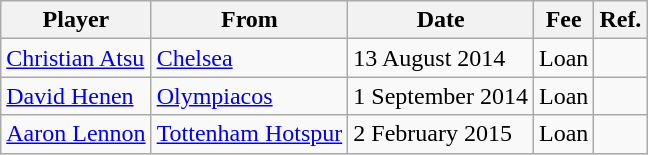<table class="wikitable sortable">
<tr>
<th>Player</th>
<th>From</th>
<th>Date</th>
<th>Fee</th>
<th class=unsortable>Ref.</th>
</tr>
<tr>
<td> <a href='#'>Christian Atsu</a></td>
<td> <a href='#'>Chelsea</a></td>
<td>13 August 2014</td>
<td>Loan</td>
<td align="center"></td>
</tr>
<tr>
<td> <a href='#'>David Henen</a></td>
<td> <a href='#'>Olympiacos</a></td>
<td>1 September 2014</td>
<td>Loan</td>
<td align="center"></td>
</tr>
<tr>
<td> <a href='#'>Aaron Lennon</a></td>
<td> <a href='#'>Tottenham Hotspur</a></td>
<td>2 February 2015</td>
<td>Loan</td>
<td align="center"></td>
</tr>
</table>
